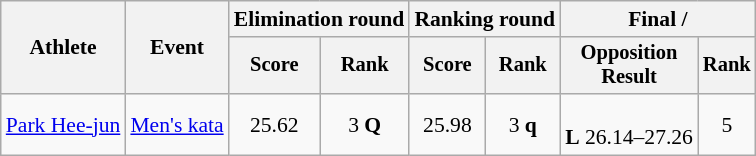<table class="wikitable" style="font-size:90%;">
<tr>
<th rowspan=2>Athlete</th>
<th rowspan=2>Event</th>
<th colspan=2>Elimination round</th>
<th colspan=2>Ranking round</th>
<th colspan=2>Final / </th>
</tr>
<tr style="font-size:95%;">
<th>Score</th>
<th>Rank</th>
<th>Score</th>
<th>Rank</th>
<th>Opposition<br>Result</th>
<th>Rank</th>
</tr>
<tr style="text-align:center">
<td style="text-align:left"><a href='#'>Park Hee-jun</a></td>
<td style="text-align:left"><a href='#'>Men's kata</a></td>
<td>25.62</td>
<td>3 <strong>Q</strong></td>
<td>25.98</td>
<td>3 <strong>q</strong></td>
<td><br><strong>L</strong> 26.14–27.26</td>
<td>5</td>
</tr>
</table>
